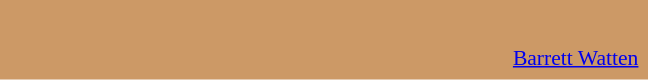<table class="toccolours" style="float: right; margin-left: 2em; margin-right: 1em; font-size: 90%; background:#CC9966; width:30em; max-width: 40%;" cellspacing="5">
<tr>
<td style="text-align: left;"><br></td>
</tr>
<tr>
<td style="text-align: right;"><a href='#'>Barrett Watten</a></td>
</tr>
</table>
